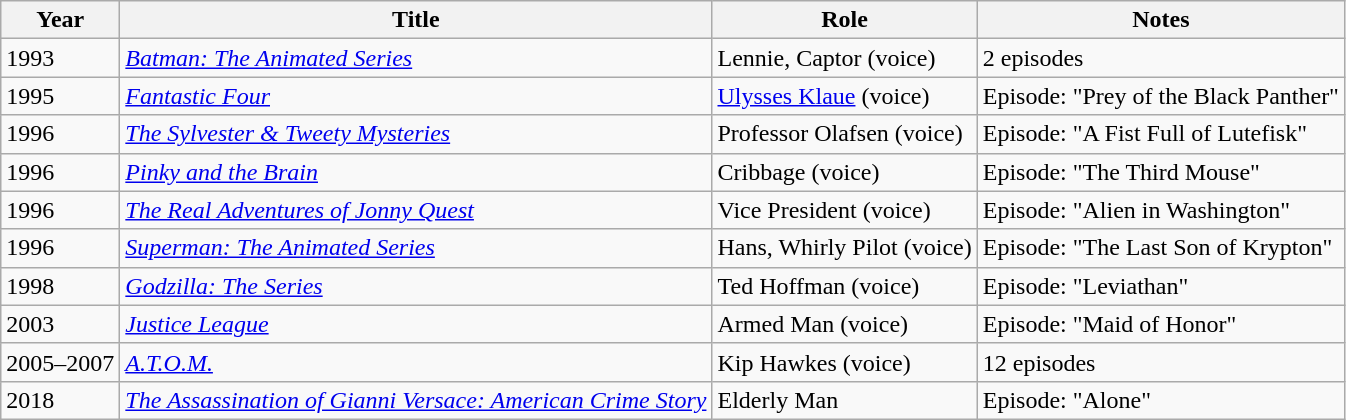<table class="wikitable sortable">
<tr>
<th>Year</th>
<th>Title</th>
<th>Role</th>
<th>Notes</th>
</tr>
<tr>
<td>1993</td>
<td><em><a href='#'>Batman: The Animated Series</a></em></td>
<td>Lennie, Captor (voice)</td>
<td>2 episodes</td>
</tr>
<tr>
<td>1995</td>
<td><em><a href='#'>Fantastic Four</a></em></td>
<td><a href='#'>Ulysses Klaue</a> (voice)</td>
<td>Episode: "Prey of the Black Panther"</td>
</tr>
<tr>
<td>1996</td>
<td><em><a href='#'>The Sylvester & Tweety Mysteries</a></em></td>
<td>Professor Olafsen (voice)</td>
<td>Episode: "A Fist Full of Lutefisk"</td>
</tr>
<tr>
<td>1996</td>
<td><em><a href='#'>Pinky and the Brain</a></em></td>
<td>Cribbage (voice)</td>
<td>Episode: "The Third Mouse"</td>
</tr>
<tr>
<td>1996</td>
<td><em><a href='#'>The Real Adventures of Jonny Quest</a></em></td>
<td>Vice President (voice)</td>
<td>Episode: "Alien in Washington"</td>
</tr>
<tr>
<td>1996</td>
<td><em><a href='#'>Superman: The Animated Series</a></em></td>
<td>Hans, Whirly Pilot (voice)</td>
<td>Episode: "The Last Son of Krypton"</td>
</tr>
<tr>
<td>1998</td>
<td><em><a href='#'>Godzilla: The Series</a></em></td>
<td>Ted Hoffman (voice)</td>
<td>Episode: "Leviathan"</td>
</tr>
<tr>
<td>2003</td>
<td><em><a href='#'>Justice League</a></em></td>
<td>Armed Man (voice)</td>
<td>Episode: "Maid of Honor"</td>
</tr>
<tr>
<td>2005–2007</td>
<td><em><a href='#'>A.T.O.M.</a></em></td>
<td>Kip Hawkes (voice)</td>
<td>12 episodes</td>
</tr>
<tr>
<td>2018</td>
<td><em><a href='#'>The Assassination of Gianni Versace: American Crime Story</a></em></td>
<td>Elderly Man</td>
<td>Episode: "Alone"</td>
</tr>
</table>
